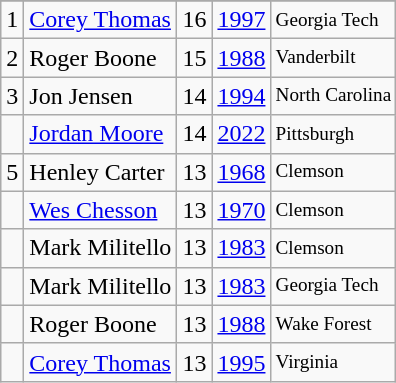<table class="wikitable">
<tr>
</tr>
<tr>
<td>1</td>
<td><a href='#'>Corey Thomas</a></td>
<td>16</td>
<td><a href='#'>1997</a></td>
<td style="font-size:80%;">Georgia Tech</td>
</tr>
<tr>
<td>2</td>
<td>Roger Boone</td>
<td>15</td>
<td><a href='#'>1988</a></td>
<td style="font-size:80%;">Vanderbilt</td>
</tr>
<tr>
<td>3</td>
<td>Jon Jensen</td>
<td>14</td>
<td><a href='#'>1994</a></td>
<td style="font-size:80%;">North Carolina</td>
</tr>
<tr>
<td></td>
<td><a href='#'>Jordan Moore</a></td>
<td>14</td>
<td><a href='#'>2022</a></td>
<td style="font-size:80%;">Pittsburgh</td>
</tr>
<tr>
<td>5</td>
<td>Henley Carter</td>
<td>13</td>
<td><a href='#'>1968</a></td>
<td style="font-size:80%;">Clemson</td>
</tr>
<tr>
<td></td>
<td><a href='#'>Wes Chesson</a></td>
<td>13</td>
<td><a href='#'>1970</a></td>
<td style="font-size:80%;">Clemson</td>
</tr>
<tr>
<td></td>
<td>Mark Militello</td>
<td>13</td>
<td><a href='#'>1983</a></td>
<td style="font-size:80%;">Clemson</td>
</tr>
<tr>
<td></td>
<td>Mark Militello</td>
<td>13</td>
<td><a href='#'>1983</a></td>
<td style="font-size:80%;">Georgia Tech</td>
</tr>
<tr>
<td></td>
<td>Roger Boone</td>
<td>13</td>
<td><a href='#'>1988</a></td>
<td style="font-size:80%;">Wake Forest</td>
</tr>
<tr>
<td></td>
<td><a href='#'>Corey Thomas</a></td>
<td>13</td>
<td><a href='#'>1995</a></td>
<td style="font-size:80%;">Virginia</td>
</tr>
</table>
